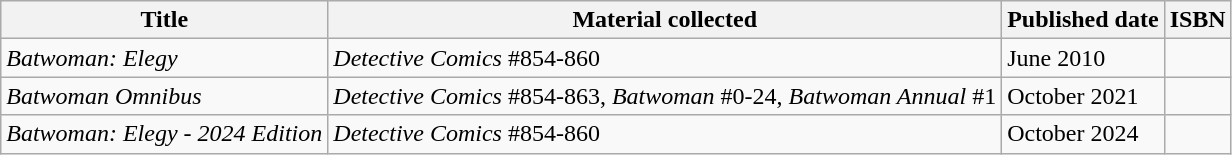<table class="wikitable">
<tr>
<th>Title</th>
<th>Material collected</th>
<th>Published date</th>
<th>ISBN</th>
</tr>
<tr>
<td><em>Batwoman: Elegy</em></td>
<td><em>Detective Comics</em> #854-860</td>
<td>June 2010</td>
<td></td>
</tr>
<tr>
<td><em>Batwoman Omnibus</em></td>
<td><em>Detective Comics</em> #854-863, <em>Batwoman</em> #0-24, <em>Batwoman Annual</em> #1</td>
<td>October 2021</td>
<td></td>
</tr>
<tr>
<td><em>Batwoman: Elegy - 2024 Edition</em></td>
<td><em>Detective Comics</em> #854-860</td>
<td>October 2024</td>
<td></td>
</tr>
</table>
